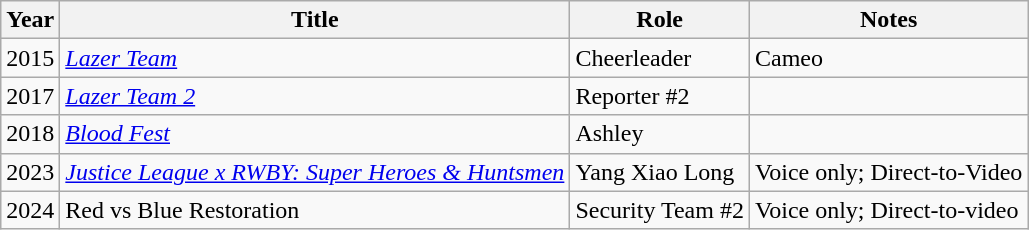<table class="wikitable sortable plainrowheaders">
<tr>
<th>Year</th>
<th>Title</th>
<th>Role</th>
<th class="unsortable">Notes</th>
</tr>
<tr>
<td>2015</td>
<td><em><a href='#'>Lazer Team</a></em></td>
<td>Cheerleader</td>
<td>Cameo</td>
</tr>
<tr>
<td>2017</td>
<td><em><a href='#'>Lazer Team 2</a></em></td>
<td>Reporter #2</td>
<td></td>
</tr>
<tr>
<td>2018</td>
<td><em><a href='#'>Blood Fest</a></em></td>
<td>Ashley</td>
</tr>
<tr>
<td>2023</td>
<td><em><a href='#'>Justice League x RWBY: Super Heroes & Huntsmen</a></em></td>
<td>Yang Xiao Long</td>
<td>Voice only; Direct-to-Video</td>
</tr>
<tr>
<td>2024</td>
<td>Red vs Blue Restoration</td>
<td>Security Team #2</td>
<td>Voice only; Direct-to-video</td>
</tr>
</table>
